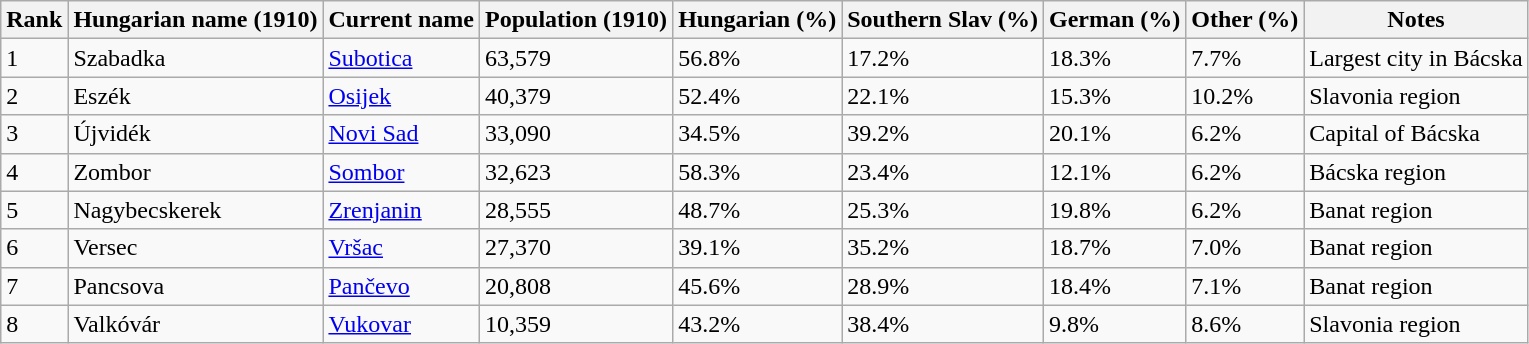<table class="wikitable sortable">
<tr>
<th>Rank</th>
<th>Hungarian name (1910)</th>
<th>Current name</th>
<th>Population (1910)</th>
<th>Hungarian (%)</th>
<th>Southern Slav (%)</th>
<th>German (%)</th>
<th>Other (%)</th>
<th class="unsortable">Notes</th>
</tr>
<tr>
<td>1</td>
<td>Szabadka</td>
<td><a href='#'>Subotica</a></td>
<td>63,579</td>
<td>56.8%</td>
<td>17.2%</td>
<td>18.3%</td>
<td>7.7%</td>
<td>Largest city in Bácska</td>
</tr>
<tr>
<td>2</td>
<td>Eszék</td>
<td><a href='#'>Osijek</a></td>
<td>40,379</td>
<td>52.4%</td>
<td>22.1%</td>
<td>15.3%</td>
<td>10.2%</td>
<td>Slavonia region</td>
</tr>
<tr>
<td>3</td>
<td>Újvidék</td>
<td><a href='#'>Novi Sad</a></td>
<td>33,090</td>
<td>34.5%</td>
<td>39.2%</td>
<td>20.1%</td>
<td>6.2%</td>
<td>Capital of Bácska</td>
</tr>
<tr>
<td>4</td>
<td>Zombor</td>
<td><a href='#'>Sombor</a></td>
<td>32,623</td>
<td>58.3%</td>
<td>23.4%</td>
<td>12.1%</td>
<td>6.2%</td>
<td>Bácska region</td>
</tr>
<tr>
<td>5</td>
<td>Nagybecskerek</td>
<td><a href='#'>Zrenjanin</a></td>
<td>28,555</td>
<td>48.7%</td>
<td>25.3%</td>
<td>19.8%</td>
<td>6.2%</td>
<td>Banat region</td>
</tr>
<tr>
<td>6</td>
<td>Versec</td>
<td><a href='#'>Vršac</a></td>
<td>27,370</td>
<td>39.1%</td>
<td>35.2%</td>
<td>18.7%</td>
<td>7.0%</td>
<td>Banat region</td>
</tr>
<tr>
<td>7</td>
<td>Pancsova</td>
<td><a href='#'>Pančevo</a></td>
<td>20,808</td>
<td>45.6%</td>
<td>28.9%</td>
<td>18.4%</td>
<td>7.1%</td>
<td>Banat region</td>
</tr>
<tr>
<td>8</td>
<td>Valkóvár</td>
<td><a href='#'>Vukovar</a></td>
<td>10,359</td>
<td>43.2%</td>
<td>38.4%</td>
<td>9.8%</td>
<td>8.6%</td>
<td>Slavonia region</td>
</tr>
</table>
